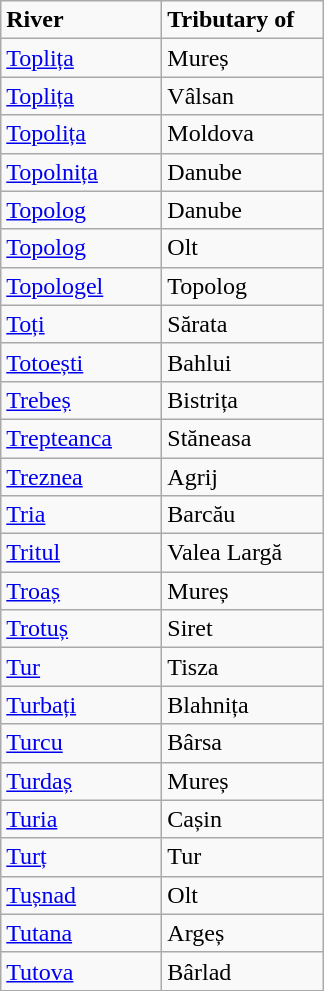<table class="wikitable">
<tr>
<td width="100pt"><strong>River</strong></td>
<td width="100pt"><strong>Tributary of</strong></td>
</tr>
<tr>
<td><a href='#'>Toplița</a></td>
<td>Mureș</td>
</tr>
<tr>
<td><a href='#'>Toplița</a></td>
<td>Vâlsan</td>
</tr>
<tr>
<td><a href='#'>Topolița</a></td>
<td>Moldova</td>
</tr>
<tr>
<td><a href='#'>Topolnița</a></td>
<td>Danube</td>
</tr>
<tr>
<td><a href='#'>Topolog</a></td>
<td>Danube</td>
</tr>
<tr>
<td><a href='#'>Topolog</a></td>
<td>Olt</td>
</tr>
<tr>
<td><a href='#'>Topologel</a></td>
<td>Topolog</td>
</tr>
<tr>
<td><a href='#'>Toți</a></td>
<td>Sărata</td>
</tr>
<tr>
<td><a href='#'>Totoești</a></td>
<td>Bahlui</td>
</tr>
<tr>
<td><a href='#'>Trebeș</a></td>
<td>Bistrița</td>
</tr>
<tr>
<td><a href='#'>Trepteanca</a></td>
<td>Stăneasa</td>
</tr>
<tr>
<td><a href='#'>Treznea</a></td>
<td>Agrij</td>
</tr>
<tr>
<td><a href='#'>Tria</a></td>
<td>Barcău</td>
</tr>
<tr>
<td><a href='#'>Tritul</a></td>
<td>Valea Largă</td>
</tr>
<tr>
<td><a href='#'>Troaș</a></td>
<td>Mureș</td>
</tr>
<tr>
<td><a href='#'>Trotuș</a></td>
<td>Siret</td>
</tr>
<tr>
<td><a href='#'>Tur</a></td>
<td>Tisza</td>
</tr>
<tr>
<td><a href='#'>Turbați</a></td>
<td>Blahnița</td>
</tr>
<tr>
<td><a href='#'>Turcu</a></td>
<td>Bârsa</td>
</tr>
<tr>
<td><a href='#'>Turdaș</a></td>
<td>Mureș</td>
</tr>
<tr>
<td><a href='#'>Turia</a></td>
<td>Cașin</td>
</tr>
<tr>
<td><a href='#'>Turț</a></td>
<td>Tur</td>
</tr>
<tr>
<td><a href='#'>Tușnad</a></td>
<td>Olt</td>
</tr>
<tr>
<td><a href='#'>Tutana</a></td>
<td>Argeș</td>
</tr>
<tr>
<td><a href='#'>Tutova</a></td>
<td>Bârlad</td>
</tr>
</table>
